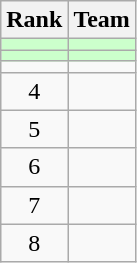<table class="wikitable">
<tr>
<th>Rank</th>
<th>Team</th>
</tr>
<tr bgcolor=ccffcc>
<td align=center></td>
<td></td>
</tr>
<tr bgcolor=ccffcc>
<td align=center></td>
<td></td>
</tr>
<tr>
<td align=center></td>
<td></td>
</tr>
<tr>
<td align=center>4</td>
<td></td>
</tr>
<tr>
<td align=center>5</td>
<td></td>
</tr>
<tr>
<td align=center>6</td>
<td></td>
</tr>
<tr>
<td align=center>7</td>
<td></td>
</tr>
<tr>
<td align=center>8</td>
<td></td>
</tr>
</table>
